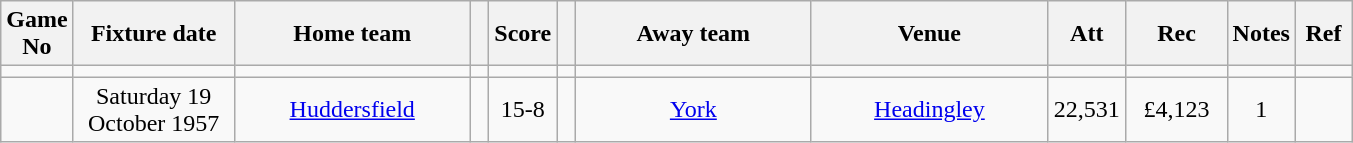<table class="wikitable" style="text-align:center;">
<tr>
<th width=20 abbr="No">Game No</th>
<th width=100 abbr="Date">Fixture date</th>
<th width=150 abbr="Home team">Home team</th>
<th width=5 abbr="space"></th>
<th width=20 abbr="Score">Score</th>
<th width=5 abbr="space"></th>
<th width=150 abbr="Away team">Away team</th>
<th width=150 abbr="Venue">Venue</th>
<th width=45 abbr="Att">Att</th>
<th width=60 abbr="Rec">Rec</th>
<th width=20 abbr="Notes">Notes</th>
<th width=30 abbr="Ref">Ref</th>
</tr>
<tr>
<td></td>
<td></td>
<td></td>
<td></td>
<td></td>
<td></td>
<td></td>
<td></td>
<td></td>
<td></td>
<td></td>
</tr>
<tr>
<td></td>
<td>Saturday 19 October 1957</td>
<td><a href='#'>Huddersfield</a></td>
<td></td>
<td>15-8</td>
<td></td>
<td><a href='#'>York</a></td>
<td><a href='#'>Headingley</a></td>
<td>22,531</td>
<td>£4,123</td>
<td>1</td>
<td></td>
</tr>
</table>
